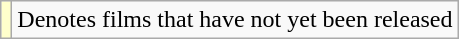<table class="wikitable">
<tr>
<td style="background:#FFFFCC;"></td>
<td>Denotes films that have not yet been released</td>
</tr>
</table>
